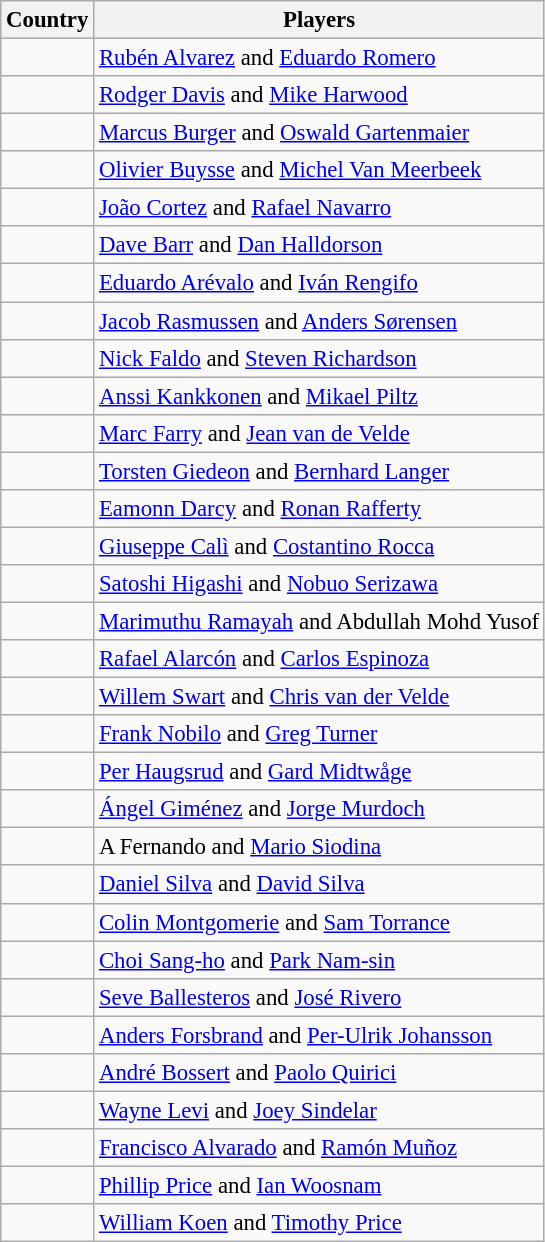<table class="wikitable" style="font-size:95%;">
<tr>
<th>Country</th>
<th>Players</th>
</tr>
<tr>
<td></td>
<td><a href='#'>Rubén Alvarez</a> and <a href='#'>Eduardo Romero</a></td>
</tr>
<tr>
<td></td>
<td><a href='#'>Rodger Davis</a> and <a href='#'>Mike Harwood</a></td>
</tr>
<tr>
<td></td>
<td><a href='#'>Marcus Burger</a> and <a href='#'>Oswald Gartenmaier</a></td>
</tr>
<tr>
<td></td>
<td><a href='#'>Olivier Buysse</a> and <a href='#'>Michel Van Meerbeek</a></td>
</tr>
<tr>
<td></td>
<td><a href='#'>João Cortez</a> and <a href='#'>Rafael Navarro</a></td>
</tr>
<tr>
<td></td>
<td><a href='#'>Dave Barr</a> and <a href='#'>Dan Halldorson</a></td>
</tr>
<tr>
<td></td>
<td><a href='#'>Eduardo Arévalo</a> and <a href='#'>Iván Rengifo</a></td>
</tr>
<tr>
<td></td>
<td><a href='#'>Jacob Rasmussen</a> and <a href='#'>Anders Sørensen</a></td>
</tr>
<tr>
<td></td>
<td><a href='#'>Nick Faldo</a> and <a href='#'>Steven Richardson</a></td>
</tr>
<tr>
<td></td>
<td><a href='#'>Anssi Kankkonen</a> and <a href='#'>Mikael Piltz</a></td>
</tr>
<tr>
<td></td>
<td><a href='#'>Marc Farry</a> and <a href='#'>Jean van de Velde</a></td>
</tr>
<tr>
<td></td>
<td><a href='#'>Torsten Giedeon</a> and <a href='#'>Bernhard Langer</a></td>
</tr>
<tr>
<td></td>
<td><a href='#'>Eamonn Darcy</a> and <a href='#'>Ronan Rafferty</a></td>
</tr>
<tr>
<td></td>
<td><a href='#'>Giuseppe Calì</a> and <a href='#'>Costantino Rocca</a></td>
</tr>
<tr>
<td></td>
<td><a href='#'>Satoshi Higashi</a> and <a href='#'>Nobuo Serizawa</a></td>
</tr>
<tr>
<td></td>
<td><a href='#'>Marimuthu Ramayah</a> and Abdullah Mohd Yusof</td>
</tr>
<tr>
<td></td>
<td><a href='#'>Rafael Alarcón</a> and <a href='#'>Carlos Espinoza</a></td>
</tr>
<tr>
<td></td>
<td><a href='#'>Willem Swart</a> and <a href='#'>Chris van der Velde</a></td>
</tr>
<tr>
<td></td>
<td><a href='#'>Frank Nobilo</a> and <a href='#'>Greg Turner</a></td>
</tr>
<tr>
<td></td>
<td><a href='#'>Per Haugsrud</a> and <a href='#'>Gard Midtwåge</a></td>
</tr>
<tr>
<td></td>
<td><a href='#'>Ángel Giménez</a> and <a href='#'>Jorge Murdoch</a></td>
</tr>
<tr>
<td></td>
<td>A Fernando and <a href='#'>Mario Siodina</a></td>
</tr>
<tr>
<td></td>
<td><a href='#'>Daniel Silva</a> and <a href='#'>David Silva</a></td>
</tr>
<tr>
<td></td>
<td><a href='#'>Colin Montgomerie</a> and <a href='#'>Sam Torrance</a></td>
</tr>
<tr>
<td></td>
<td><a href='#'>Choi Sang-ho</a> and <a href='#'>Park Nam-sin</a></td>
</tr>
<tr>
<td></td>
<td><a href='#'>Seve Ballesteros</a> and <a href='#'>José Rivero</a></td>
</tr>
<tr>
<td></td>
<td><a href='#'>Anders Forsbrand</a> and <a href='#'>Per-Ulrik Johansson</a></td>
</tr>
<tr>
<td></td>
<td><a href='#'>André Bossert</a> and <a href='#'>Paolo Quirici</a></td>
</tr>
<tr>
<td></td>
<td><a href='#'>Wayne Levi</a> and <a href='#'>Joey Sindelar</a></td>
</tr>
<tr>
<td></td>
<td><a href='#'>Francisco Alvarado</a> and <a href='#'>Ramón Muñoz</a></td>
</tr>
<tr>
<td></td>
<td><a href='#'>Phillip Price</a> and <a href='#'>Ian Woosnam</a></td>
</tr>
<tr>
<td></td>
<td><a href='#'>William Koen</a> and <a href='#'>Timothy Price</a></td>
</tr>
</table>
